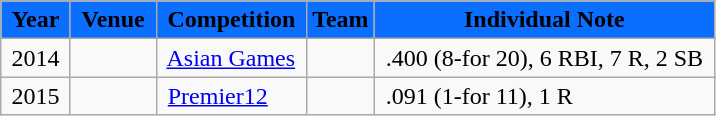<table class="wikitable">
<tr>
<th style="background:#0A6EFF"><span> Year </span></th>
<th style="background:#0A6EFF"><span> Venue </span></th>
<th style="background:#0A6EFF"><span>Competition</span></th>
<th style="background:#0A6EFF"><span>Team</span></th>
<th style="background:#0A6EFF"><span>Individual Note</span></th>
</tr>
<tr>
<td style="text-align:center">2014</td>
<td style="text-align:center"></td>
<td> <a href='#'>Asian Games</a> </td>
<td style="text-align:center"></td>
<td> .400 (8-for 20), 6 RBI, 7 R, 2 SB </td>
</tr>
<tr>
<td style="text-align:center">2015</td>
<td style="text-align:center"></td>
<td> <a href='#'>Premier12</a></td>
<td style="text-align:center"></td>
<td> .091 (1-for 11), 1 R</td>
</tr>
</table>
